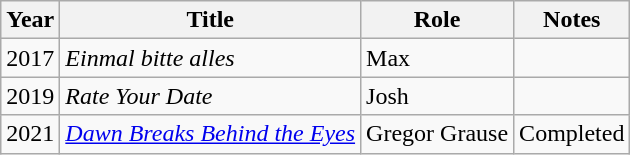<table class="wikitable">
<tr>
<th>Year</th>
<th>Title</th>
<th>Role</th>
<th>Notes</th>
</tr>
<tr>
<td>2017</td>
<td><em>Einmal bitte alles</em></td>
<td>Max</td>
<td></td>
</tr>
<tr>
<td>2019</td>
<td><em>Rate Your Date</em></td>
<td>Josh</td>
<td></td>
</tr>
<tr>
<td>2021</td>
<td><em><a href='#'>Dawn Breaks Behind the Eyes</a></em></td>
<td>Gregor Grause</td>
<td>Completed</td>
</tr>
</table>
